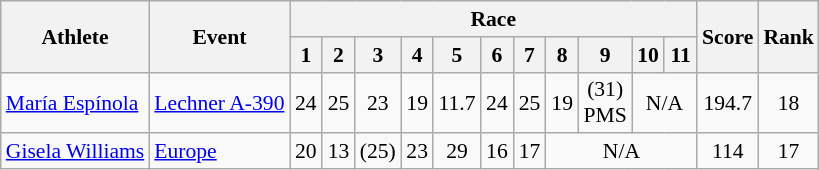<table class=wikitable style="font-size:90%">
<tr>
<th rowspan="2">Athlete</th>
<th rowspan="2">Event</th>
<th colspan="11">Race</th>
<th rowspan="2">Score</th>
<th rowspan="2">Rank</th>
</tr>
<tr>
<th width="15">1</th>
<th width="15">2</th>
<th width="15">3</th>
<th width="15">4</th>
<th width="15">5</th>
<th width="15">6</th>
<th width="15">7</th>
<th width="15">8</th>
<th width="15">9</th>
<th width="15">10</th>
<th width="15">11</th>
</tr>
<tr>
<td><a href='#'>María Espínola</a></td>
<td><a href='#'>Lechner A-390</a></td>
<td align="center">24</td>
<td align="center">25</td>
<td align="center">23</td>
<td align="center">19</td>
<td align="center">11.7</td>
<td align="center">24</td>
<td align="center">25</td>
<td align="center">19</td>
<td align="center">(31)<br>PMS</td>
<td align="center" colspan=2>N/A</td>
<td align="center">194.7</td>
<td align="center">18</td>
</tr>
<tr>
<td><a href='#'>Gisela Williams</a></td>
<td><a href='#'>Europe</a></td>
<td align="center">20</td>
<td align="center">13</td>
<td align="center">(25)</td>
<td align="center">23</td>
<td align="center">29</td>
<td align="center">16</td>
<td align="center">17</td>
<td align="center" colspan=4>N/A</td>
<td align="center">114</td>
<td align="center">17</td>
</tr>
</table>
